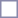<table style="border:1px solid #8888aa; background:#fff; padding:5px; font-size:95%; margin:0 12px 12px 0;">
</table>
